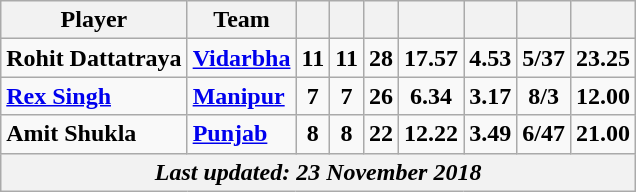<table class="wikitable sortable" style="text-align:center">
<tr>
<th class="unsortable">Player</th>
<th>Team</th>
<th></th>
<th></th>
<th></th>
<th></th>
<th></th>
<th></th>
<th></th>
</tr>
<tr>
<td style="text-align:left"><strong>Rohit Dattatraya</strong></td>
<td style="text-align:left"><strong><a href='#'>Vidarbha</a></strong></td>
<td><strong>11</strong></td>
<td><strong>11</strong></td>
<td><strong>28</strong></td>
<td><strong>17.57</strong></td>
<td><strong>4.53</strong></td>
<td><strong>5/37</strong></td>
<td><strong>23.25</strong></td>
</tr>
<tr>
<td style="text-align:left"><strong><a href='#'>Rex Singh</a></strong></td>
<td style="text-align:left"><strong><a href='#'>Manipur</a></strong></td>
<td><strong>7</strong></td>
<td><strong>7</strong></td>
<td><strong>26</strong></td>
<td><strong>6.34</strong></td>
<td><strong>3.17</strong></td>
<td><strong>8/3</strong></td>
<td><strong>12.00</strong></td>
</tr>
<tr>
<td style="text-align:left"><strong>Amit Shukla</strong></td>
<td style="text-align:left"><strong><a href='#'>Punjab</a></strong></td>
<td><strong>8</strong></td>
<td><strong>8</strong></td>
<td><strong>22</strong></td>
<td><strong>12.22</strong></td>
<td><strong>3.49</strong></td>
<td><strong>6/47</strong></td>
<td><strong>21.00</strong></td>
</tr>
<tr>
<th colspan=9><em>Last updated: 23 November 2018</em></th>
</tr>
</table>
